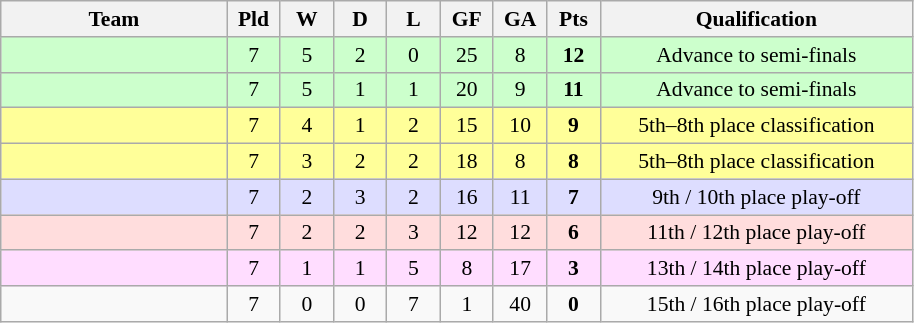<table class="wikitable" style="text-align:center; font-size:90%">
<tr>
<th style="width:10em">Team</th>
<th style="width:2em">Pld</th>
<th style="width:2em">W</th>
<th style="width:2em">D</th>
<th style="width:2em">L</th>
<th style="width:2em">GF</th>
<th style="width:2em">GA</th>
<th style="width:2em">Pts</th>
<th style="width:14em">Qualification</th>
</tr>
<tr style="background:#ccffcc;">
<td align=left></td>
<td>7</td>
<td>5</td>
<td>2</td>
<td>0</td>
<td>25</td>
<td>8</td>
<td><strong>12</strong></td>
<td>Advance to semi-finals</td>
</tr>
<tr style="background:#ccffcc;">
<td align=left></td>
<td>7</td>
<td>5</td>
<td>1</td>
<td>1</td>
<td>20</td>
<td>9</td>
<td><strong>11</strong></td>
<td>Advance to semi-finals</td>
</tr>
<tr style="background:#ffff99;">
<td align=left></td>
<td>7</td>
<td>4</td>
<td>1</td>
<td>2</td>
<td>15</td>
<td>10</td>
<td><strong>9</strong></td>
<td>5th–8th place classification</td>
</tr>
<tr style="background:#ffff99;">
<td align=left></td>
<td>7</td>
<td>3</td>
<td>2</td>
<td>2</td>
<td>18</td>
<td>8</td>
<td><strong>8</strong></td>
<td>5th–8th place classification</td>
</tr>
<tr style="background:#DDDDFF;">
<td align=left></td>
<td>7</td>
<td>2</td>
<td>3</td>
<td>2</td>
<td>16</td>
<td>11</td>
<td><strong>7</strong></td>
<td>9th / 10th place play-off</td>
</tr>
<tr style="background:#FFDDDD;">
<td align=left></td>
<td>7</td>
<td>2</td>
<td>2</td>
<td>3</td>
<td>12</td>
<td>12</td>
<td><strong>6</strong></td>
<td>11th / 12th place play-off</td>
</tr>
<tr style="background:#FFDDFF;">
<td align=left></td>
<td>7</td>
<td>1</td>
<td>1</td>
<td>5</td>
<td>8</td>
<td>17</td>
<td><strong>3</strong></td>
<td>13th / 14th place play-off</td>
</tr>
<tr>
<td align=left></td>
<td>7</td>
<td>0</td>
<td>0</td>
<td>7</td>
<td>1</td>
<td>40</td>
<td><strong>0</strong></td>
<td>15th / 16th place play-off</td>
</tr>
</table>
